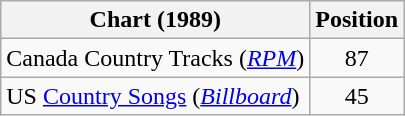<table class="wikitable sortable">
<tr>
<th scope="col">Chart (1989)</th>
<th scope="col">Position</th>
</tr>
<tr>
<td>Canada Country Tracks (<em><a href='#'>RPM</a></em>)</td>
<td align="center">87</td>
</tr>
<tr>
<td>US <a href='#'>Country Songs</a> (<em><a href='#'>Billboard</a></em>)</td>
<td align="center">45</td>
</tr>
</table>
